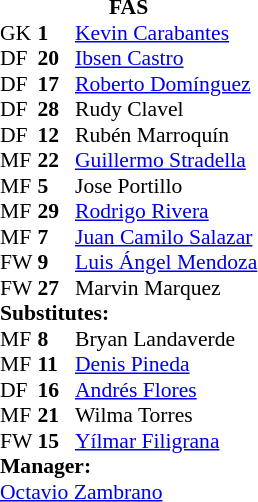<table style="font-size: 90%" cellspacing="0" cellpadding="0">
<tr>
<td colspan="5" style="padding-top: 0.6em; text-align:center"><strong>FAS</strong></td>
</tr>
<tr>
<th width="25"></th>
<th width="25"></th>
</tr>
<tr>
<td>GK</td>
<td><strong>1</strong></td>
<td> <a href='#'>Kevin Carabantes</a></td>
</tr>
<tr>
<td>DF</td>
<td><strong>20</strong></td>
<td> <a href='#'>Ibsen Castro</a></td>
</tr>
<tr>
<td>DF</td>
<td><strong>17</strong></td>
<td> <a href='#'>Roberto Domínguez</a></td>
</tr>
<tr>
<td>DF</td>
<td><strong>28</strong></td>
<td> Rudy Clavel</td>
<td></td>
</tr>
<tr>
<td>DF</td>
<td><strong>12</strong></td>
<td> Rubén Marroquín</td>
<td></td>
</tr>
<tr>
<td>MF</td>
<td><strong>22</strong></td>
<td> <a href='#'>Guillermo Stradella</a></td>
<td></td>
</tr>
<tr>
<td>MF</td>
<td><strong>5</strong></td>
<td> Jose Portillo</td>
</tr>
<tr>
<td>MF</td>
<td><strong>29</strong></td>
<td> <a href='#'>Rodrigo Rivera</a></td>
</tr>
<tr>
<td>MF</td>
<td><strong>7</strong></td>
<td> <a href='#'>Juan Camilo Salazar</a></td>
<td></td>
</tr>
<tr>
<td>FW</td>
<td><strong>9</strong></td>
<td> <a href='#'>Luis Ángel Mendoza</a></td>
<td>  </td>
</tr>
<tr>
<td>FW</td>
<td><strong>27</strong></td>
<td> Marvin Marquez</td>
<td></td>
</tr>
<tr>
<td colspan=5><strong>Substitutes:</strong></td>
</tr>
<tr>
<td>MF</td>
<td><strong>8</strong></td>
<td> Bryan Landaverde</td>
<td></td>
<td></td>
</tr>
<tr>
<td>MF</td>
<td><strong>11</strong></td>
<td> <a href='#'>Denis Pineda</a></td>
<td></td>
<td></td>
</tr>
<tr>
<td>DF</td>
<td><strong>16</strong></td>
<td> <a href='#'>Andrés Flores</a></td>
<td></td>
<td></td>
</tr>
<tr>
<td>MF</td>
<td><strong>21</strong></td>
<td> Wilma Torres</td>
<td></td>
<td></td>
</tr>
<tr>
<td>FW</td>
<td><strong>15</strong></td>
<td> <a href='#'>Yílmar Filigrana</a></td>
<td></td>
<td>  </td>
</tr>
<tr>
<td colspan=5><strong>Manager:</strong></td>
</tr>
<tr>
<td colspan=5> <a href='#'>Octavio Zambrano</a></td>
</tr>
</table>
